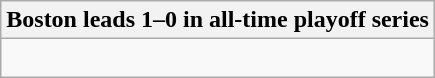<table class="wikitable collapsible collapsed">
<tr>
<th>Boston leads 1–0 in all-time playoff series</th>
</tr>
<tr>
<td><br></td>
</tr>
</table>
